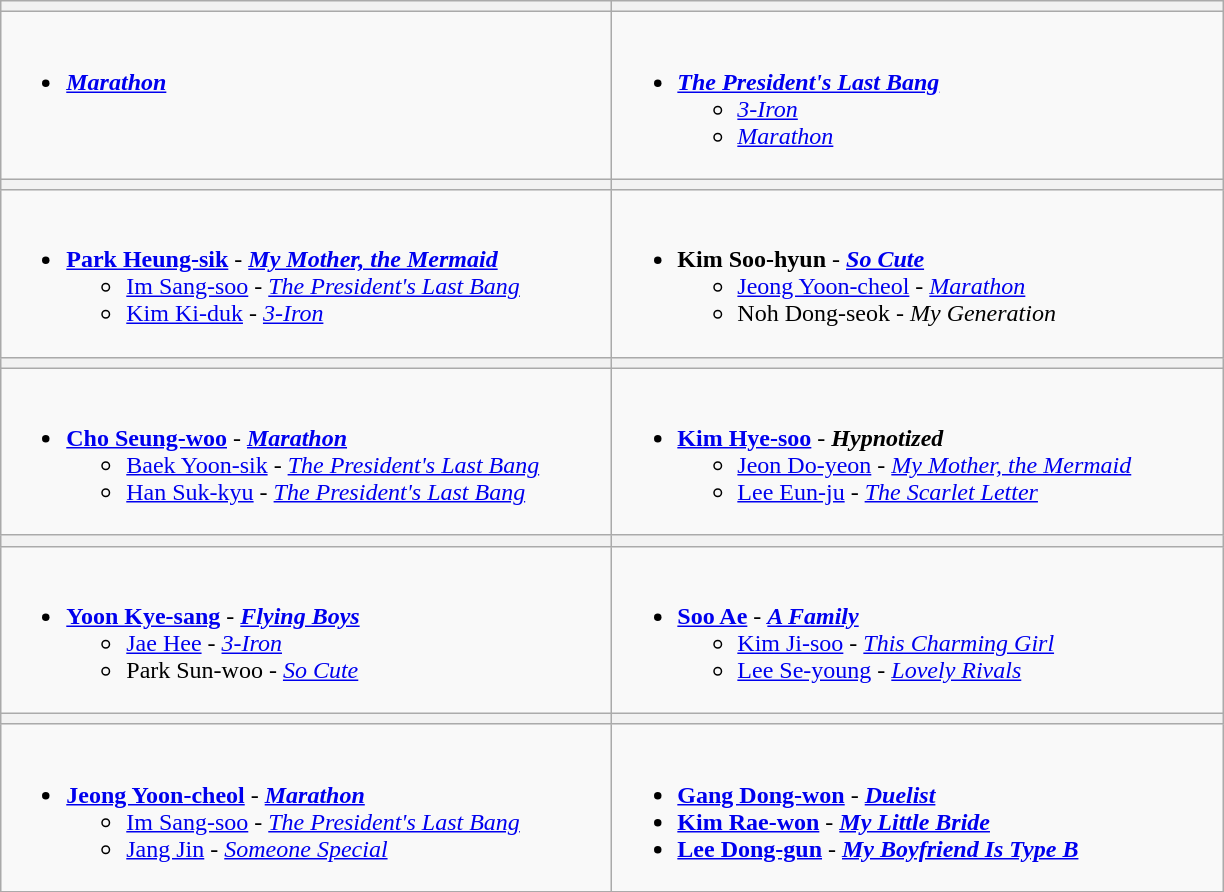<table class="wikitable">
<tr>
<th style="width:400px;"></th>
<th style="width:400px;"></th>
</tr>
<tr>
<td valign="top"><br><ul><li><strong><em><a href='#'>Marathon</a></em></strong></li></ul></td>
<td valign="top"><br><ul><li><strong><em><a href='#'>The President's Last Bang</a></em></strong><ul><li><em><a href='#'>3-Iron</a></em></li><li><em><a href='#'>Marathon</a></em></li></ul></li></ul></td>
</tr>
<tr>
<th></th>
<th></th>
</tr>
<tr>
<td valign="top"><br><ul><li><strong><a href='#'>Park Heung-sik</a></strong> - <strong><em><a href='#'>My Mother, the Mermaid</a></em></strong><ul><li><a href='#'>Im Sang-soo</a> - <em><a href='#'>The President's Last Bang</a></em></li><li><a href='#'>Kim Ki-duk</a> - <em><a href='#'>3-Iron</a></em></li></ul></li></ul></td>
<td valign="top"><br><ul><li><strong>Kim Soo-hyun</strong> - <strong><em><a href='#'>So Cute</a></em></strong><ul><li><a href='#'>Jeong Yoon-cheol</a> - <em><a href='#'>Marathon</a></em></li><li>Noh Dong-seok - <em>My Generation</em></li></ul></li></ul></td>
</tr>
<tr>
<th></th>
<th></th>
</tr>
<tr>
<td valign="top"><br><ul><li><strong><a href='#'>Cho Seung-woo</a></strong> - <strong><em><a href='#'>Marathon</a></em></strong><ul><li><a href='#'>Baek Yoon-sik</a> - <em><a href='#'>The President's Last Bang</a></em></li><li><a href='#'>Han Suk-kyu</a> - <em><a href='#'>The President's Last Bang</a></em></li></ul></li></ul></td>
<td valign="top"><br><ul><li><strong><a href='#'>Kim Hye-soo</a></strong> - <strong><em>Hypnotized</em></strong><ul><li><a href='#'>Jeon Do-yeon</a> - <em><a href='#'>My Mother, the Mermaid</a></em></li><li><a href='#'>Lee Eun-ju</a> - <em><a href='#'>The Scarlet Letter</a></em></li></ul></li></ul></td>
</tr>
<tr>
<th></th>
<th></th>
</tr>
<tr>
<td valign="top"><br><ul><li><strong><a href='#'>Yoon Kye-sang</a></strong> - <strong><em><a href='#'>Flying Boys</a></em></strong><ul><li><a href='#'>Jae Hee</a> - <em><a href='#'>3-Iron</a></em></li><li>Park Sun-woo - <em><a href='#'>So Cute</a></em></li></ul></li></ul></td>
<td valign="top"><br><ul><li><strong><a href='#'>Soo Ae</a></strong> - <strong><em><a href='#'>A Family</a></em></strong><ul><li><a href='#'>Kim Ji-soo</a> - <em><a href='#'>This Charming Girl</a></em></li><li><a href='#'>Lee Se-young</a> - <em><a href='#'>Lovely Rivals</a></em></li></ul></li></ul></td>
</tr>
<tr>
<th></th>
<th></th>
</tr>
<tr>
<td valign="top"><br><ul><li><strong><a href='#'>Jeong Yoon-cheol</a></strong> - <strong><em><a href='#'>Marathon</a></em></strong><ul><li><a href='#'>Im Sang-soo</a> - <em><a href='#'>The President's Last Bang</a></em></li><li><a href='#'>Jang Jin</a> - <em><a href='#'>Someone Special</a></em></li></ul></li></ul></td>
<td valign="top"><br><ul><li><strong><a href='#'>Gang Dong-won</a></strong> - <strong><em><a href='#'>Duelist</a></em></strong></li><li><strong><a href='#'>Kim Rae-won</a></strong> - <strong><em><a href='#'>My Little Bride</a></em></strong></li><li><strong><a href='#'>Lee Dong-gun</a></strong> - <strong><em><a href='#'>My Boyfriend Is Type B</a></em></strong></li></ul></td>
</tr>
</table>
